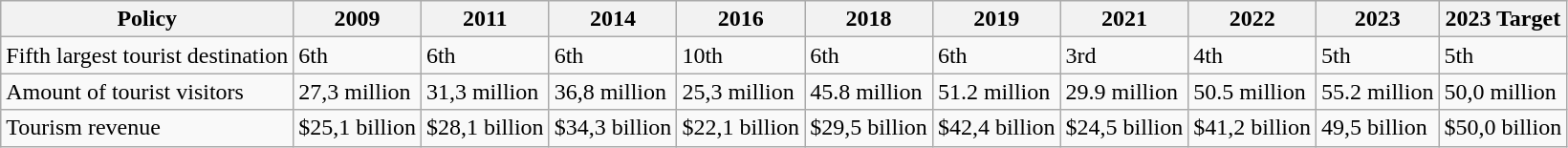<table class="wikitable">
<tr>
<th>Policy</th>
<th>2009</th>
<th>2011</th>
<th>2014</th>
<th>2016</th>
<th>2018</th>
<th>2019</th>
<th>2021</th>
<th>2022</th>
<th>2023</th>
<th>2023 Target</th>
</tr>
<tr>
<td>Fifth largest tourist destination</td>
<td>6th</td>
<td>6th</td>
<td>6th</td>
<td>10th</td>
<td>6th</td>
<td>6th</td>
<td>3rd</td>
<td>4th</td>
<td>5th</td>
<td>5th</td>
</tr>
<tr>
<td>Amount of tourist visitors</td>
<td>27,3 million</td>
<td>31,3 million</td>
<td>36,8 million</td>
<td>25,3 million</td>
<td>45.8 million</td>
<td>51.2 million</td>
<td>29.9 million</td>
<td>50.5 million</td>
<td>55.2 million</td>
<td>50,0 million</td>
</tr>
<tr>
<td>Tourism revenue</td>
<td>$25,1 billion</td>
<td>$28,1 billion</td>
<td>$34,3 billion</td>
<td>$22,1 billion</td>
<td>$29,5 billion</td>
<td>$42,4 billion</td>
<td>$24,5 billion</td>
<td>$41,2 billion</td>
<td>49,5 billion</td>
<td>$50,0 billion</td>
</tr>
</table>
